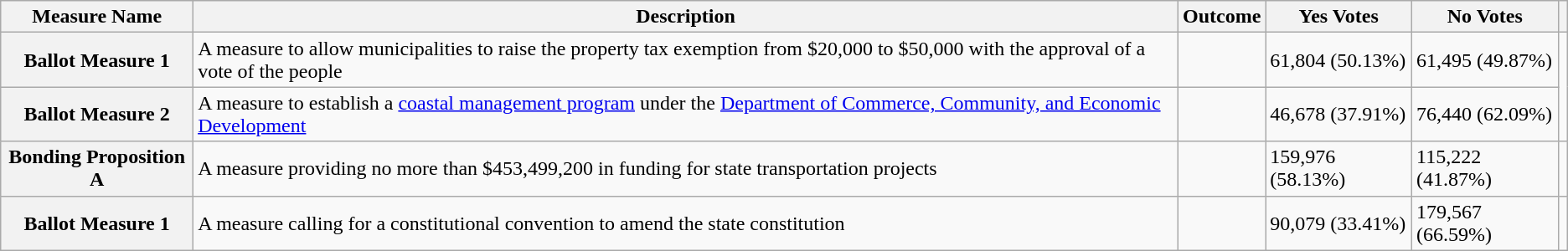<table class="wikitable sortable plainrowheaders">
<tr>
<th scope=col>Measure Name</th>
<th scope=col>Description</th>
<th scope=col>Outcome</th>
<th scope=col>Yes Votes</th>
<th scope=col>No Votes</th>
<th scope=col></th>
</tr>
<tr>
<th scope=row>Ballot Measure 1</th>
<td>A measure to allow municipalities to raise the property tax exemption from $20,000 to $50,000 with the approval of a vote of the people</td>
<td></td>
<td>61,804 (50.13%)</td>
<td>61,495 (49.87%)</td>
<td rowspan=2></td>
</tr>
<tr>
<th scope=row>Ballot Measure 2</th>
<td>A measure to establish a <a href='#'>coastal management program</a> under the <a href='#'>Department of Commerce, Community, and Economic Development</a></td>
<td></td>
<td>46,678 (37.91%)</td>
<td>76,440 (62.09%)</td>
</tr>
<tr>
<th scope=row>Bonding Proposition A</th>
<td>A measure providing no more than $453,499,200 in funding for state transportation projects</td>
<td></td>
<td>159,976 (58.13%)</td>
<td>115,222 (41.87%)</td>
<td></td>
</tr>
<tr>
<th scope=row>Ballot Measure 1</th>
<td>A measure calling for a constitutional convention to amend the state constitution</td>
<td></td>
<td>90,079 (33.41%)</td>
<td>179,567 (66.59%)</td>
<td></td>
</tr>
</table>
